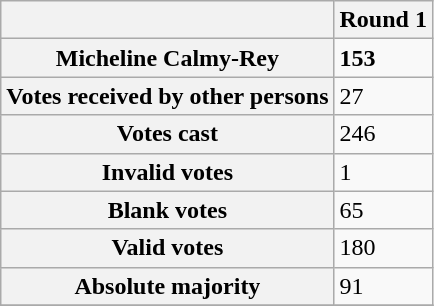<table class="wikitable">
<tr>
<th></th>
<th>Round 1</th>
</tr>
<tr>
<th>Micheline Calmy-Rey</th>
<td><strong>153</strong></td>
</tr>
<tr>
<th>Votes received by other persons</th>
<td>27</td>
</tr>
<tr>
<th>Votes cast</th>
<td>246</td>
</tr>
<tr>
<th>Invalid votes</th>
<td>1</td>
</tr>
<tr>
<th>Blank votes</th>
<td>65</td>
</tr>
<tr>
<th>Valid votes</th>
<td>180</td>
</tr>
<tr>
<th>Absolute majority</th>
<td>91</td>
</tr>
<tr>
</tr>
</table>
